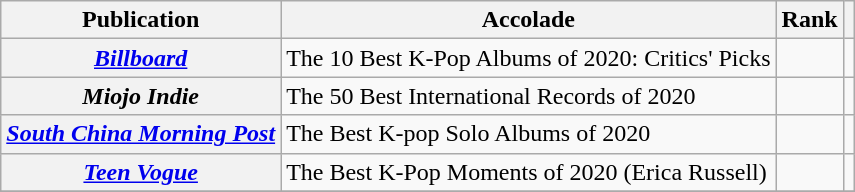<table class="wikitable sortable plainrowheaders">
<tr>
<th scope="col">Publication</th>
<th scope="col">Accolade</th>
<th scope="col">Rank</th>
<th scope="col" class="unsortable"></th>
</tr>
<tr>
<th scope="row"><em><a href='#'>Billboard</a></em></th>
<td>The 10 Best K-Pop Albums of 2020: Critics' Picks</td>
<td></td>
<td></td>
</tr>
<tr>
<th scope="row"><em>Miojo Indie</em></th>
<td>The 50 Best International Records of 2020</td>
<td></td>
<td></td>
</tr>
<tr>
<th scope="row"><em><a href='#'>South China Morning Post</a></em></th>
<td>The Best K-pop Solo Albums of 2020</td>
<td></td>
<td></td>
</tr>
<tr>
<th scope="row"><em><a href='#'>Teen Vogue</a></em></th>
<td>The Best K-Pop Moments of 2020 (Erica Russell)</td>
<td></td>
<td></td>
</tr>
<tr>
</tr>
</table>
